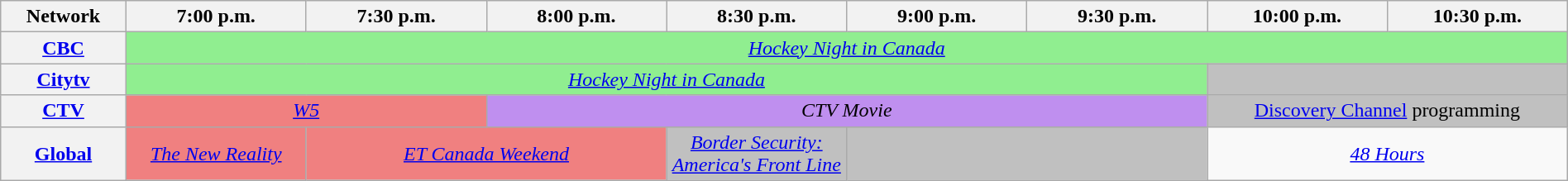<table class=wikitable style=width:100%;margin-right:0;text-align:center>
<tr>
<th style=width:8%>Network</th>
<th style=width:11.5%>7:00 p.m.</th>
<th style=width:11.5%>7:30 p.m.</th>
<th style=width:11.5%>8:00 p.m.</th>
<th style=width:11.5%>8:30 p.m.</th>
<th style=width:11.5%">9:00 p.m.</th>
<th style=width:11.5%>9:30 p.m.</th>
<th style=width:11.5%>10:00 p.m.</th>
<th style=width:11.5%>10:30 p.m.</th>
</tr>
<tr>
<th><a href='#'>CBC</a></th>
<td style="background:lightgreen" colspan="8"><em><a href='#'>Hockey Night in Canada</a></em></td>
</tr>
<tr>
<th><a href='#'>Citytv</a></th>
<td style="background:lightgreen" colspan="6"><em><a href='#'>Hockey Night in Canada</a></em></td>
<td style=background:#C0C0C0 colspan=2> </td>
</tr>
<tr>
<th><a href='#'>CTV</a></th>
<td style=background:#F08080 colspan="2"><em><a href='#'>W5</a></em></td>
<td style=background:#BF8FEF colspan="4"><em>CTV Movie</em></td>
<td style=background:#C0C0C0 colspan="2"><a href='#'>Discovery Channel</a> programming </td>
</tr>
<tr>
<th><a href='#'>Global</a></th>
<td style=background:#f08080><em><a href='#'>The New Reality</a></em></td>
<td style=background:#f08080 colspan="2"><em><a href='#'>ET Canada Weekend</a></em></td>
<td style=background:#C0C0C0><em><a href='#'>Border Security: America's Front Line</a></em> </td>
<td style=background:#C0C0C0 colspan=2> </td>
<td colspan="2"><em><a href='#'>48 Hours</a></em></td>
</tr>
</table>
